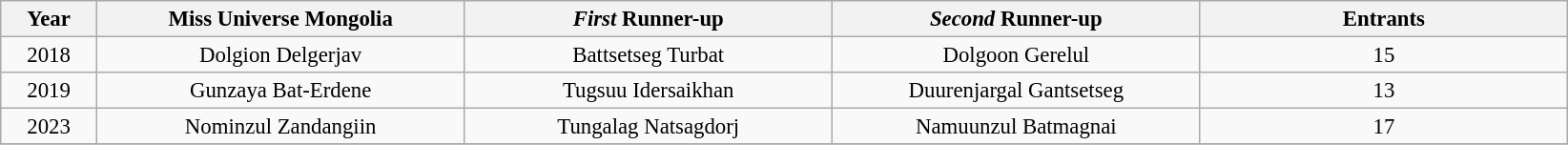<table class="wikitable sortable" style="font-size: 95%; text-align:center">
<tr>
<th width="60">Year</th>
<th width="250">Miss Universe Mongolia</th>
<th width="250"><em>First</em> Runner-up</th>
<th width="250"><em>Second</em> Runner-up</th>
<th width="250">Entrants</th>
</tr>
<tr>
<td>2018</td>
<td>Dolgion Delgerjav</td>
<td>Battsetseg Turbat</td>
<td>Dolgoon Gerelul</td>
<td>15</td>
</tr>
<tr>
<td>2019</td>
<td>Gunzaya Bat-Erdene</td>
<td>Tugsuu Idersaikhan</td>
<td>Duurenjargal Gantsetseg</td>
<td>13</td>
</tr>
<tr>
<td>2023</td>
<td>Nominzul Zandangiin</td>
<td>Tungalag Natsagdorj</td>
<td>Namuunzul Batmagnai</td>
<td>17</td>
</tr>
<tr>
</tr>
</table>
